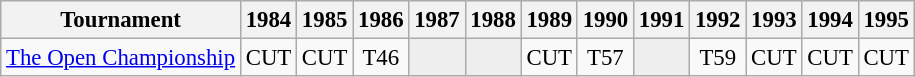<table class="wikitable" style="font-size:95%;text-align:center;">
<tr>
<th>Tournament</th>
<th>1984</th>
<th>1985</th>
<th>1986</th>
<th>1987</th>
<th>1988</th>
<th>1989</th>
<th>1990</th>
<th>1991</th>
<th>1992</th>
<th>1993</th>
<th>1994</th>
<th>1995</th>
</tr>
<tr>
<td align=left><a href='#'>The Open Championship</a></td>
<td>CUT</td>
<td>CUT</td>
<td>T46</td>
<td style="background:#eeeeee;"></td>
<td style="background:#eeeeee;"></td>
<td>CUT</td>
<td>T57</td>
<td style="background:#eeeeee;"></td>
<td>T59</td>
<td>CUT</td>
<td>CUT</td>
<td>CUT</td>
</tr>
</table>
